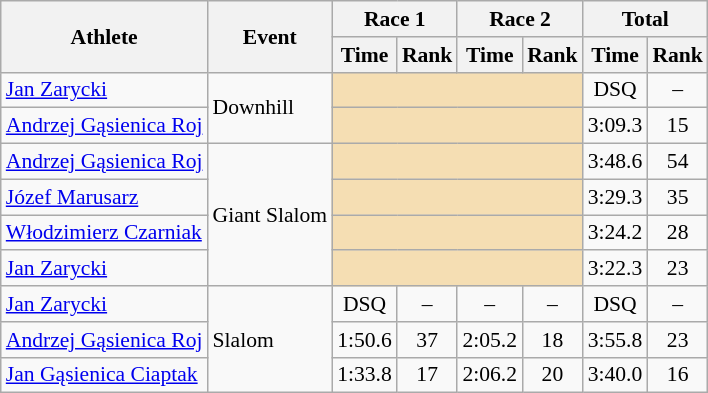<table class="wikitable" style="font-size:90%">
<tr>
<th rowspan="2">Athlete</th>
<th rowspan="2">Event</th>
<th colspan="2">Race 1</th>
<th colspan="2">Race 2</th>
<th colspan="2">Total</th>
</tr>
<tr>
<th>Time</th>
<th>Rank</th>
<th>Time</th>
<th>Rank</th>
<th>Time</th>
<th>Rank</th>
</tr>
<tr>
<td><a href='#'>Jan Zarycki</a></td>
<td rowspan="2">Downhill</td>
<td colspan="4" bgcolor="wheat"></td>
<td align="center">DSQ</td>
<td align="center">–</td>
</tr>
<tr>
<td><a href='#'>Andrzej Gąsienica Roj</a></td>
<td colspan="4" bgcolor="wheat"></td>
<td align="center">3:09.3</td>
<td align="center">15</td>
</tr>
<tr>
<td><a href='#'>Andrzej Gąsienica Roj</a></td>
<td rowspan="4">Giant Slalom</td>
<td colspan="4" bgcolor="wheat"></td>
<td align="center">3:48.6</td>
<td align="center">54</td>
</tr>
<tr>
<td><a href='#'>Józef Marusarz</a></td>
<td colspan="4" bgcolor="wheat"></td>
<td align="center">3:29.3</td>
<td align="center">35</td>
</tr>
<tr>
<td><a href='#'>Włodzimierz Czarniak</a></td>
<td colspan="4" bgcolor="wheat"></td>
<td align="center">3:24.2</td>
<td align="center">28</td>
</tr>
<tr>
<td><a href='#'>Jan Zarycki</a></td>
<td colspan="4" bgcolor="wheat"></td>
<td align="center">3:22.3</td>
<td align="center">23</td>
</tr>
<tr>
<td><a href='#'>Jan Zarycki</a></td>
<td rowspan="3">Slalom</td>
<td align="center">DSQ</td>
<td align="center">–</td>
<td align="center">–</td>
<td align="center">–</td>
<td align="center">DSQ</td>
<td align="center">–</td>
</tr>
<tr>
<td><a href='#'>Andrzej Gąsienica Roj</a></td>
<td align="center">1:50.6</td>
<td align="center">37</td>
<td align="center">2:05.2</td>
<td align="center">18</td>
<td align="center">3:55.8</td>
<td align="center">23</td>
</tr>
<tr>
<td><a href='#'>Jan Gąsienica Ciaptak</a></td>
<td align="center">1:33.8</td>
<td align="center">17</td>
<td align="center">2:06.2</td>
<td align="center">20</td>
<td align="center">3:40.0</td>
<td align="center">16</td>
</tr>
</table>
